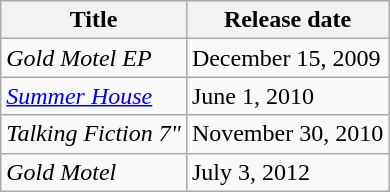<table class="wikitable">
<tr>
<th>Title</th>
<th>Release date</th>
</tr>
<tr>
<td><em>Gold Motel EP</em></td>
<td>December 15, 2009</td>
</tr>
<tr>
<td><em><a href='#'>Summer House</a></em></td>
<td>June 1, 2010</td>
</tr>
<tr>
<td><em>Talking Fiction 7"</em></td>
<td>November 30, 2010</td>
</tr>
<tr>
<td><em>Gold Motel</em></td>
<td>July 3, 2012</td>
</tr>
</table>
